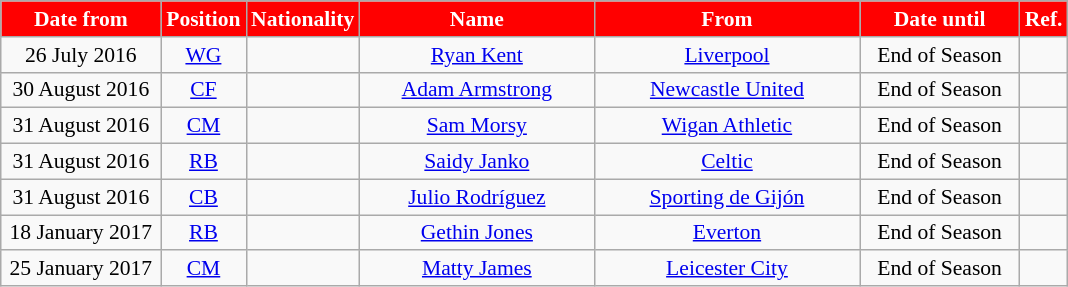<table class="wikitable"  style="text-align:center; font-size:90%; ">
<tr>
<th style="background:#FF0000; color:white; width:100px;">Date from</th>
<th style="background:#FF0000; color:white; width:50px;">Position</th>
<th style="background:#FF0000; color:white; width:50px;">Nationality</th>
<th style="background:#FF0000; color:white; width:150px;">Name</th>
<th style="background:#FF0000; color:white; width:170px;">From</th>
<th style="background:#FF0000; color:white; width:100px;">Date until</th>
<th style="background:#FF0000; color:white; width:25px;">Ref.</th>
</tr>
<tr>
<td>26 July 2016</td>
<td><a href='#'>WG</a></td>
<td></td>
<td><a href='#'>Ryan Kent</a></td>
<td><a href='#'>Liverpool</a></td>
<td>End of Season</td>
<td></td>
</tr>
<tr>
<td>30 August 2016</td>
<td><a href='#'>CF</a></td>
<td></td>
<td><a href='#'>Adam Armstrong</a></td>
<td><a href='#'>Newcastle United</a></td>
<td>End of Season </td>
<td></td>
</tr>
<tr>
<td>31 August 2016</td>
<td><a href='#'>CM</a></td>
<td></td>
<td><a href='#'>Sam Morsy</a></td>
<td><a href='#'>Wigan Athletic</a></td>
<td>End of Season</td>
<td></td>
</tr>
<tr>
<td>31 August 2016</td>
<td><a href='#'>RB</a></td>
<td></td>
<td><a href='#'>Saidy Janko</a></td>
<td><a href='#'>Celtic</a></td>
<td>End of Season</td>
<td></td>
</tr>
<tr>
<td>31 August 2016</td>
<td><a href='#'>CB</a></td>
<td></td>
<td><a href='#'>Julio Rodríguez</a></td>
<td><a href='#'>Sporting de Gijón</a></td>
<td>End of Season</td>
<td></td>
</tr>
<tr>
<td>18 January 2017</td>
<td><a href='#'>RB</a></td>
<td></td>
<td><a href='#'>Gethin Jones</a></td>
<td><a href='#'>Everton</a></td>
<td>End of Season</td>
<td></td>
</tr>
<tr>
<td>25 January 2017</td>
<td><a href='#'>CM</a></td>
<td></td>
<td><a href='#'>Matty James</a></td>
<td><a href='#'>Leicester City</a></td>
<td>End of Season</td>
<td></td>
</tr>
</table>
